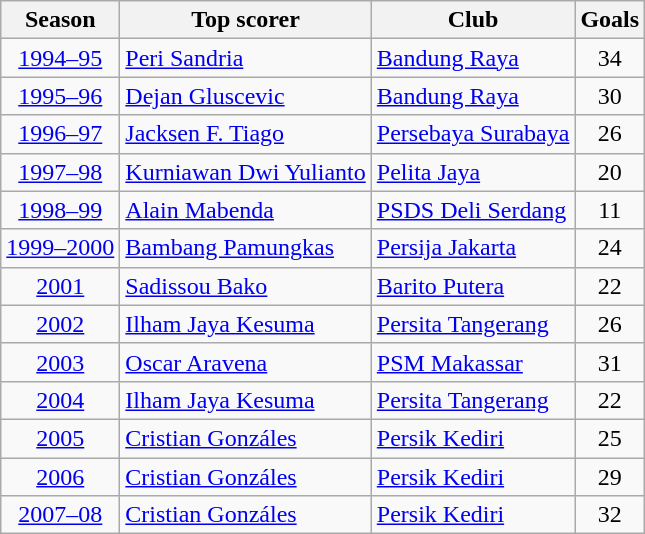<table class="wikitable">
<tr>
<th>Season</th>
<th>Top scorer</th>
<th>Club</th>
<th>Goals</th>
</tr>
<tr>
<td align="center"><a href='#'>1994–95</a></td>
<td> <a href='#'>Peri Sandria</a></td>
<td><a href='#'>Bandung Raya</a></td>
<td align="center">34</td>
</tr>
<tr>
<td align="center"><a href='#'>1995–96</a></td>
<td> <a href='#'>Dejan Gluscevic</a></td>
<td><a href='#'>Bandung Raya</a></td>
<td align="center">30</td>
</tr>
<tr>
<td align="center"><a href='#'>1996–97</a></td>
<td> <a href='#'>Jacksen F. Tiago</a></td>
<td><a href='#'>Persebaya Surabaya</a></td>
<td align="center">26</td>
</tr>
<tr>
<td align="center"><a href='#'>1997–98</a></td>
<td> <a href='#'>Kurniawan Dwi Yulianto</a></td>
<td><a href='#'>Pelita Jaya</a></td>
<td align="center">20</td>
</tr>
<tr>
<td align="center"><a href='#'>1998–99</a></td>
<td> <a href='#'>Alain Mabenda</a></td>
<td><a href='#'>PSDS Deli Serdang</a></td>
<td align="center">11</td>
</tr>
<tr>
<td align="center"><a href='#'>1999–2000</a></td>
<td> <a href='#'>Bambang Pamungkas</a></td>
<td><a href='#'>Persija Jakarta</a></td>
<td align="center">24</td>
</tr>
<tr>
<td align="center"><a href='#'>2001</a></td>
<td> <a href='#'>Sadissou Bako</a></td>
<td><a href='#'>Barito Putera</a></td>
<td align="center">22</td>
</tr>
<tr>
<td align="center"><a href='#'>2002</a></td>
<td> <a href='#'>Ilham Jaya Kesuma</a></td>
<td><a href='#'>Persita Tangerang</a></td>
<td align="center">26</td>
</tr>
<tr>
<td align="center"><a href='#'>2003</a></td>
<td> <a href='#'>Oscar Aravena</a></td>
<td><a href='#'>PSM Makassar</a></td>
<td align="center">31</td>
</tr>
<tr>
<td align="center"><a href='#'>2004</a></td>
<td> <a href='#'>Ilham Jaya Kesuma</a></td>
<td><a href='#'>Persita Tangerang</a></td>
<td align="center">22</td>
</tr>
<tr>
<td align="center"><a href='#'>2005</a></td>
<td> <a href='#'>Cristian Gonzáles</a></td>
<td><a href='#'>Persik Kediri</a></td>
<td align="center">25</td>
</tr>
<tr>
<td align="center"><a href='#'>2006</a></td>
<td> <a href='#'>Cristian Gonzáles</a></td>
<td><a href='#'>Persik Kediri</a></td>
<td align="center">29</td>
</tr>
<tr>
<td align="center"><a href='#'>2007–08</a></td>
<td> <a href='#'>Cristian Gonzáles</a></td>
<td><a href='#'>Persik Kediri</a></td>
<td align="center">32</td>
</tr>
</table>
